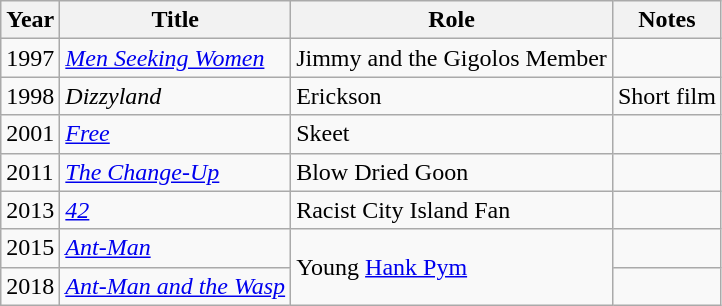<table class="wikitable sortable">
<tr>
<th>Year</th>
<th>Title</th>
<th>Role</th>
<th>Notes</th>
</tr>
<tr>
<td>1997</td>
<td><em><a href='#'>Men Seeking Women</a></em></td>
<td>Jimmy and the Gigolos Member</td>
<td></td>
</tr>
<tr>
<td>1998</td>
<td><em>Dizzyland</em></td>
<td>Erickson</td>
<td>Short film</td>
</tr>
<tr>
<td>2001</td>
<td><em><a href='#'>Free</a></em></td>
<td>Skeet</td>
<td></td>
</tr>
<tr>
<td>2011</td>
<td><em><a href='#'>The Change-Up</a></em></td>
<td>Blow Dried Goon</td>
<td></td>
</tr>
<tr>
<td>2013</td>
<td><em><a href='#'>42</a></em></td>
<td>Racist City Island Fan</td>
<td></td>
</tr>
<tr>
<td>2015</td>
<td><em><a href='#'>Ant-Man</a></em></td>
<td rowspan="2">Young <a href='#'>Hank Pym</a></td>
<td></td>
</tr>
<tr>
<td>2018</td>
<td><em><a href='#'>Ant-Man and the Wasp</a></em></td>
<td></td>
</tr>
</table>
